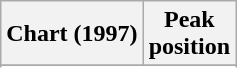<table class="wikitable sortable plainrowheaders" style="text-align:center">
<tr>
<th>Chart (1997)</th>
<th>Peak<br>position</th>
</tr>
<tr>
</tr>
<tr>
</tr>
</table>
